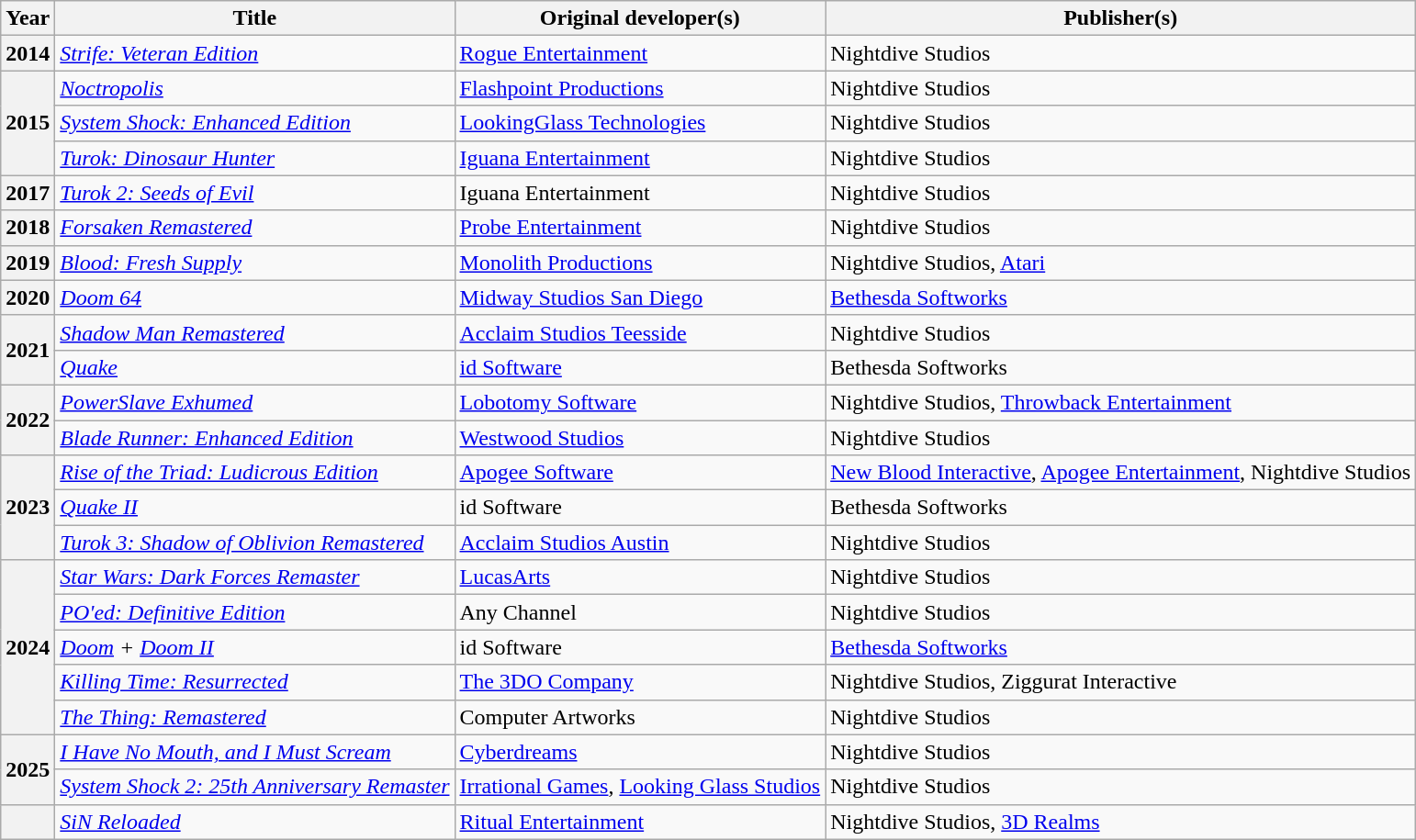<table class="wikitable sortable plainrowheaders">
<tr>
<th scope="col">Year</th>
<th scope="col">Title</th>
<th scope="col">Original developer(s)</th>
<th scope="col">Publisher(s)</th>
</tr>
<tr>
<th scope="row">2014</th>
<td><em><a href='#'>Strife: Veteran Edition</a></em></td>
<td><a href='#'>Rogue Entertainment</a></td>
<td>Nightdive Studios</td>
</tr>
<tr>
<th scope="row" rowspan="3">2015</th>
<td><em><a href='#'>Noctropolis</a></em></td>
<td><a href='#'>Flashpoint Productions</a></td>
<td>Nightdive Studios</td>
</tr>
<tr>
<td><em><a href='#'>System Shock: Enhanced Edition</a></em></td>
<td><a href='#'>LookingGlass Technologies</a></td>
<td>Nightdive Studios</td>
</tr>
<tr>
<td><em><a href='#'>Turok: Dinosaur Hunter</a></em></td>
<td><a href='#'>Iguana Entertainment</a></td>
<td>Nightdive Studios</td>
</tr>
<tr>
<th scope="row">2017</th>
<td><em><a href='#'>Turok 2: Seeds of Evil</a></em></td>
<td>Iguana Entertainment</td>
<td>Nightdive Studios</td>
</tr>
<tr>
<th scope="row">2018</th>
<td><em><a href='#'>Forsaken Remastered</a></em></td>
<td><a href='#'>Probe Entertainment</a></td>
<td>Nightdive Studios</td>
</tr>
<tr>
<th scope="row">2019</th>
<td><em><a href='#'>Blood: Fresh Supply</a></em></td>
<td><a href='#'>Monolith Productions</a></td>
<td>Nightdive Studios, <a href='#'>Atari</a></td>
</tr>
<tr>
<th scope="row">2020</th>
<td><em><a href='#'>Doom 64</a></em></td>
<td><a href='#'>Midway Studios San Diego</a></td>
<td><a href='#'>Bethesda Softworks</a></td>
</tr>
<tr>
<th scope="row" rowspan="2">2021</th>
<td><em><a href='#'>Shadow Man Remastered</a></em></td>
<td><a href='#'>Acclaim Studios Teesside</a></td>
<td>Nightdive Studios</td>
</tr>
<tr>
<td><em><a href='#'>Quake</a></em></td>
<td><a href='#'>id Software</a></td>
<td>Bethesda Softworks</td>
</tr>
<tr>
<th scope="row" rowspan="2">2022</th>
<td><em><a href='#'>PowerSlave Exhumed</a></em></td>
<td><a href='#'>Lobotomy Software</a></td>
<td>Nightdive Studios, <a href='#'>Throwback Entertainment</a></td>
</tr>
<tr>
<td><em><a href='#'>Blade Runner: Enhanced Edition</a></em></td>
<td><a href='#'>Westwood Studios</a></td>
<td>Nightdive Studios</td>
</tr>
<tr>
<th scope="row" rowspan="3">2023</th>
<td><em><a href='#'>Rise of the Triad: Ludicrous Edition</a></em></td>
<td><a href='#'>Apogee Software</a></td>
<td><a href='#'>New Blood Interactive</a>, <a href='#'>Apogee Entertainment</a>, Nightdive Studios</td>
</tr>
<tr>
<td><em><a href='#'>Quake II</a></em></td>
<td>id Software</td>
<td>Bethesda Softworks</td>
</tr>
<tr>
<td><em><a href='#'>Turok 3: Shadow of Oblivion Remastered</a></em></td>
<td><a href='#'>Acclaim Studios Austin</a></td>
<td>Nightdive Studios</td>
</tr>
<tr>
<th rowspan="5" scope="row">2024</th>
<td><em><a href='#'>Star Wars: Dark Forces Remaster</a></em></td>
<td><a href='#'>LucasArts</a></td>
<td>Nightdive Studios</td>
</tr>
<tr>
<td><em><a href='#'>PO'ed: Definitive Edition</a></em></td>
<td>Any Channel</td>
<td>Nightdive Studios</td>
</tr>
<tr>
<td><em><a href='#'>Doom</a> + <a href='#'>Doom II</a></em></td>
<td>id Software</td>
<td><a href='#'>Bethesda Softworks</a></td>
</tr>
<tr>
<td><em><a href='#'>Killing Time: Resurrected</a></em></td>
<td><a href='#'>The 3DO Company</a></td>
<td>Nightdive Studios, Ziggurat Interactive</td>
</tr>
<tr>
<td><em><a href='#'>The Thing: Remastered</a></em></td>
<td>Computer Artworks</td>
<td>Nightdive Studios</td>
</tr>
<tr>
<th rowspan="2" scope="row">2025</th>
<td><em><a href='#'>I Have No Mouth, and I Must Scream</a></em></td>
<td><a href='#'>Cyberdreams</a></td>
<td>Nightdive Studios</td>
</tr>
<tr>
<td><em><a href='#'>System Shock 2: 25th Anniversary Remaster</a></em></td>
<td><a href='#'>Irrational Games</a>, <a href='#'>Looking Glass Studios</a></td>
<td>Nightdive Studios</td>
</tr>
<tr>
<th rowspan= "row"></th>
<td><em><a href='#'>SiN Reloaded</a></em></td>
<td><a href='#'>Ritual Entertainment</a></td>
<td>Nightdive Studios, <a href='#'>3D Realms</a></td>
</tr>
</table>
